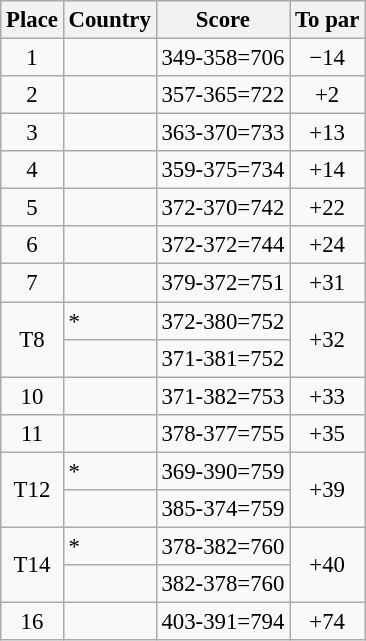<table class="wikitable" style="font-size:95%;">
<tr>
<th>Place</th>
<th>Country</th>
<th>Score</th>
<th>To par</th>
</tr>
<tr>
<td align="center">1</td>
<td></td>
<td align=center>349-358=706</td>
<td align="center">−14</td>
</tr>
<tr>
<td align="center">2</td>
<td></td>
<td align="center">357-365=722</td>
<td align="center">+2</td>
</tr>
<tr>
<td align="center">3</td>
<td></td>
<td align="center">363-370=733</td>
<td align="center">+13</td>
</tr>
<tr>
<td align="center">4</td>
<td></td>
<td align="center">359-375=734</td>
<td align="center">+14</td>
</tr>
<tr>
<td align="center">5</td>
<td></td>
<td align="center">372-370=742</td>
<td align="center">+22</td>
</tr>
<tr>
<td align="center">6</td>
<td></td>
<td align="center">372-372=744</td>
<td align="center">+24</td>
</tr>
<tr>
<td align="center">7</td>
<td></td>
<td align="center">379-372=751</td>
<td align="center">+31</td>
</tr>
<tr>
<td rowspan="2" align="center">T8</td>
<td> *</td>
<td align="center">372-380=752</td>
<td rowspan="2" align="center">+32</td>
</tr>
<tr>
<td></td>
<td align="center">371-381=752</td>
</tr>
<tr>
<td align="center">10</td>
<td></td>
<td align="center">371-382=753</td>
<td align="center">+33</td>
</tr>
<tr>
<td align="center">11</td>
<td></td>
<td align="center">378-377=755</td>
<td align="center">+35</td>
</tr>
<tr>
<td rowspan="2" align="center">T12</td>
<td> *</td>
<td align="center">369-390=759</td>
<td rowspan="2" align="center">+39</td>
</tr>
<tr>
<td></td>
<td align="center">385-374=759</td>
</tr>
<tr>
<td rowspan="2" align="center">T14</td>
<td> *</td>
<td align="center">378-382=760</td>
<td rowspan="2" align="center">+40</td>
</tr>
<tr>
<td></td>
<td align="center">382-378=760</td>
</tr>
<tr>
<td align=center>16</td>
<td></td>
<td align=center>403-391=794</td>
<td align=center>+74</td>
</tr>
</table>
